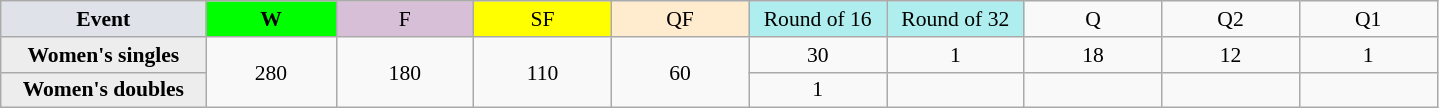<table class=wikitable style=font-size:90%;text-align:center>
<tr>
<td style="width:130px; background:#dfe2e9;"><strong>Event</strong></td>
<td style="width:80px; background:lime;"><strong>W</strong></td>
<td style="width:85px; background:thistle;">F</td>
<td style="width:85px; background:#ff0;">SF</td>
<td style="width:85px; background:#ffebcd;">QF</td>
<td style="width:85px; background:#afeeee;">Round of 16</td>
<td style="width:85px; background:#afeeee;">Round of 32</td>
<td width=85>Q</td>
<td width=85>Q2</td>
<td width=85>Q1</td>
</tr>
<tr>
<th style="background:#ededed;">Women's singles</th>
<td rowspan=2>280</td>
<td rowspan=2>180</td>
<td rowspan=2>110</td>
<td rowspan=2>60</td>
<td>30</td>
<td>1</td>
<td>18</td>
<td>12</td>
<td>1</td>
</tr>
<tr>
<th style="background:#ededed;">Women's doubles</th>
<td>1</td>
<td></td>
<td></td>
<td></td>
<td></td>
</tr>
</table>
